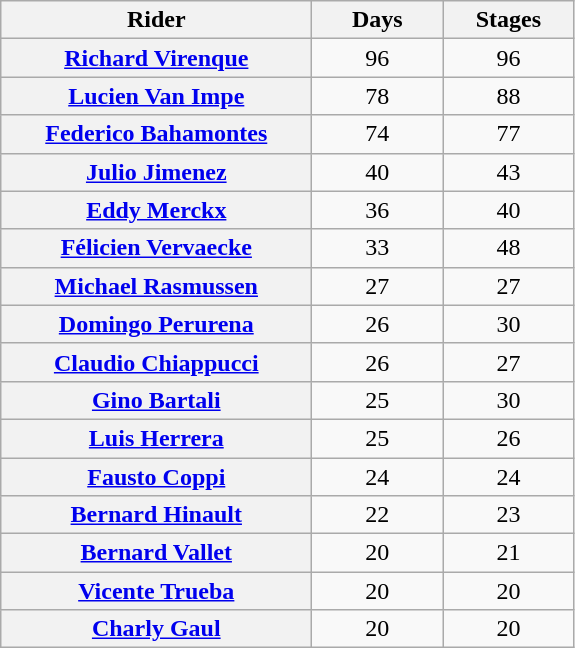<table class="sortable plainrowheaders wikitable">
<tr>
<th scope=col>Rider</th>
<th scope=col>Days</th>
<th scope=col>Stages</th>
</tr>
<tr>
<th scope=row width=200px> <a href='#'>Richard Virenque</a></th>
<td align=center width=80px>96</td>
<td align=center width=80px>96</td>
</tr>
<tr>
<th scope=row> <a href='#'>Lucien Van Impe</a></th>
<td align=center>78</td>
<td align=center>88</td>
</tr>
<tr>
<th scope=row> <a href='#'>Federico Bahamontes</a></th>
<td align=center>74</td>
<td align=center>77</td>
</tr>
<tr>
<th scope=row> <a href='#'>Julio Jimenez</a></th>
<td align=center>40</td>
<td align=center>43</td>
</tr>
<tr>
<th scope=row> <a href='#'>Eddy Merckx</a></th>
<td align=center>36</td>
<td align=center>40</td>
</tr>
<tr>
<th scope=row> <a href='#'>Félicien Vervaecke</a></th>
<td align=center>33</td>
<td align=center>48</td>
</tr>
<tr>
<th scope=row> <a href='#'>Michael Rasmussen</a></th>
<td align=center>27</td>
<td align=center>27</td>
</tr>
<tr>
<th scope=row> <a href='#'>Domingo Perurena</a></th>
<td align=center>26</td>
<td align=center>30</td>
</tr>
<tr>
<th scope="row"> <a href='#'>Claudio Chiappucci</a></th>
<td align="center">26</td>
<td align="center">27</td>
</tr>
<tr>
<th scope=row> <a href='#'>Gino Bartali</a></th>
<td align=center>25</td>
<td align=center>30</td>
</tr>
<tr>
<th scope=row> <a href='#'>Luis Herrera</a></th>
<td align=center>25</td>
<td align=center>26</td>
</tr>
<tr>
<th scope=row> <a href='#'>Fausto Coppi</a></th>
<td align=center>24</td>
<td align=center>24</td>
</tr>
<tr>
<th scope=row> <a href='#'>Bernard Hinault</a></th>
<td align=center>22</td>
<td align=center>23</td>
</tr>
<tr>
<th scope=row> <a href='#'>Bernard Vallet</a></th>
<td align=center>20</td>
<td align=center>21</td>
</tr>
<tr>
<th scope=row> <a href='#'>Vicente Trueba</a></th>
<td align=center>20</td>
<td align=center>20</td>
</tr>
<tr>
<th scope=row> <a href='#'>Charly Gaul</a></th>
<td align=center>20</td>
<td align=center>20</td>
</tr>
</table>
